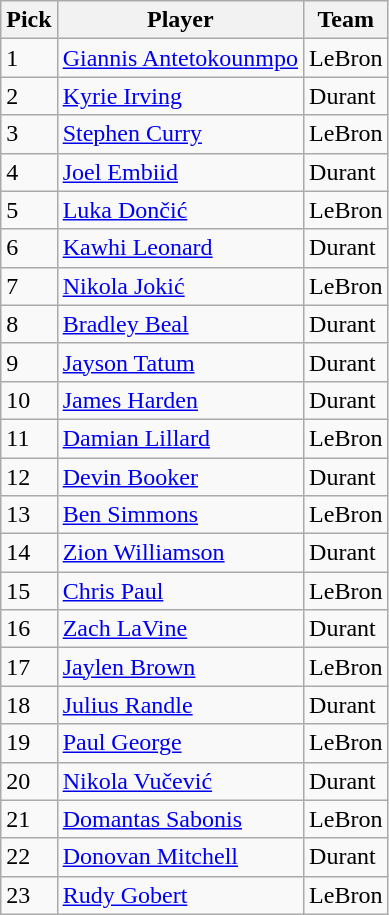<table class="wikitable sortable">
<tr>
<th>Pick</th>
<th>Player</th>
<th>Team</th>
</tr>
<tr>
<td>1</td>
<td><a href='#'>Giannis Antetokounmpo</a></td>
<td>LeBron</td>
</tr>
<tr>
<td>2</td>
<td><a href='#'>Kyrie Irving</a></td>
<td>Durant</td>
</tr>
<tr>
<td>3</td>
<td><a href='#'>Stephen Curry</a></td>
<td>LeBron</td>
</tr>
<tr>
<td>4</td>
<td><a href='#'>Joel Embiid</a></td>
<td>Durant</td>
</tr>
<tr>
<td>5</td>
<td><a href='#'>Luka Dončić</a></td>
<td>LeBron</td>
</tr>
<tr>
<td>6</td>
<td><a href='#'>Kawhi Leonard</a></td>
<td>Durant</td>
</tr>
<tr>
<td>7</td>
<td><a href='#'>Nikola Jokić</a></td>
<td>LeBron</td>
</tr>
<tr>
<td>8</td>
<td><a href='#'>Bradley Beal</a></td>
<td>Durant</td>
</tr>
<tr>
<td>9</td>
<td><a href='#'>Jayson Tatum</a></td>
<td>Durant</td>
</tr>
<tr>
<td>10</td>
<td><a href='#'>James Harden</a></td>
<td>Durant</td>
</tr>
<tr>
<td>11</td>
<td><a href='#'>Damian Lillard</a></td>
<td>LeBron</td>
</tr>
<tr>
<td>12</td>
<td><a href='#'>Devin Booker</a></td>
<td>Durant</td>
</tr>
<tr>
<td>13</td>
<td><a href='#'>Ben Simmons</a></td>
<td>LeBron</td>
</tr>
<tr>
<td>14</td>
<td><a href='#'>Zion Williamson</a></td>
<td>Durant</td>
</tr>
<tr>
<td>15</td>
<td><a href='#'>Chris Paul</a></td>
<td>LeBron</td>
</tr>
<tr>
<td>16</td>
<td><a href='#'>Zach LaVine</a></td>
<td>Durant</td>
</tr>
<tr>
<td>17</td>
<td><a href='#'>Jaylen Brown</a></td>
<td>LeBron</td>
</tr>
<tr>
<td>18</td>
<td><a href='#'>Julius Randle</a></td>
<td>Durant</td>
</tr>
<tr>
<td>19</td>
<td><a href='#'>Paul George</a></td>
<td>LeBron</td>
</tr>
<tr>
<td>20</td>
<td><a href='#'>Nikola Vučević</a></td>
<td>Durant</td>
</tr>
<tr>
<td>21</td>
<td><a href='#'>Domantas Sabonis</a></td>
<td>LeBron</td>
</tr>
<tr>
<td>22</td>
<td><a href='#'>Donovan Mitchell</a></td>
<td>Durant</td>
</tr>
<tr>
<td>23</td>
<td><a href='#'>Rudy Gobert</a></td>
<td>LeBron</td>
</tr>
</table>
